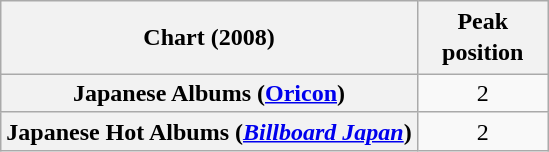<table class="wikitable sortable plainrowheaders">
<tr>
<th>Chart (2008)</th>
<th style="width:5em;line-height:1.3">Peak position</th>
</tr>
<tr>
<th scope="row">Japanese Albums (<a href='#'>Oricon</a>)</th>
<td align="center">2</td>
</tr>
<tr>
<th scope="row">Japanese Hot Albums (<em><a href='#'>Billboard Japan</a></em>)</th>
<td align="center">2</td>
</tr>
</table>
